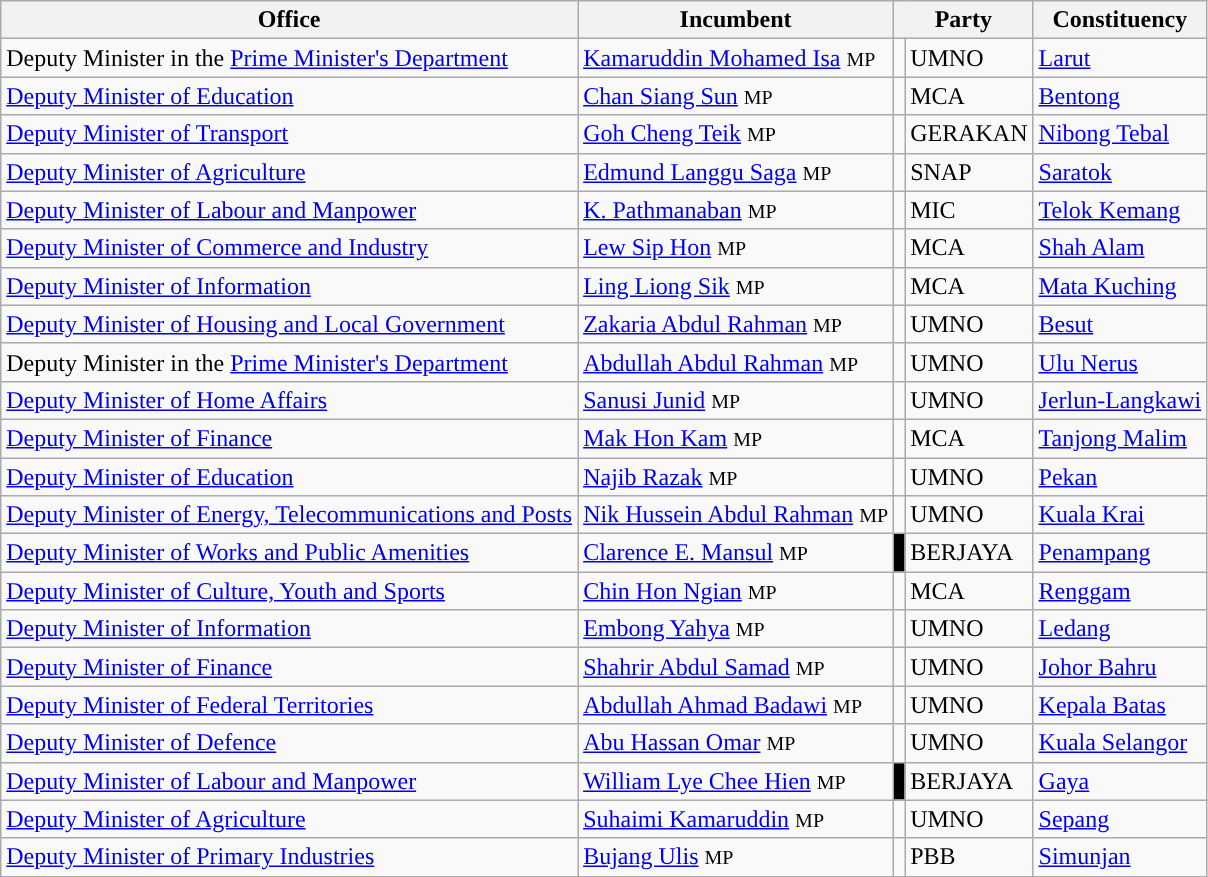<table class="sortable wikitable">
<tr>
<th>Office</th>
<th>Incumbent</th>
<th colspan=2>Party</th>
<th>Constituency</th>
</tr>
<tr>
<td>Deputy Minister in the <a href='#'>Prime Minister's Department</a></td>
<td><a href='#'>Kamaruddin Mohamed Isa</a> <small>MP</small></td>
<td rowspan=1></td>
<td>UMNO</td>
<td><a href='#'>Larut</a></td>
</tr>
<tr>
<td><a href='#'>Deputy Minister of Education</a></td>
<td><a href='#'>Chan Siang Sun</a> <small>MP</small></td>
<td rowspan=1></td>
<td>MCA</td>
<td><a href='#'>Bentong</a></td>
</tr>
<tr>
<td><a href='#'>Deputy Minister of Transport</a></td>
<td><a href='#'>Goh Cheng Teik</a> <small>MP</small></td>
<td rowspan=1></td>
<td>GERAKAN</td>
<td><a href='#'>Nibong Tebal</a></td>
</tr>
<tr>
<td><a href='#'>Deputy Minister of Agriculture</a></td>
<td><a href='#'>Edmund Langgu Saga</a> <small>MP</small></td>
<td rowspan=1></td>
<td>SNAP</td>
<td><a href='#'>Saratok</a></td>
</tr>
<tr>
<td><a href='#'>Deputy Minister of Labour and Manpower</a></td>
<td><a href='#'>K. Pathmanaban</a> <small>MP</small></td>
<td rowspan=1></td>
<td>MIC</td>
<td><a href='#'>Telok Kemang</a></td>
</tr>
<tr>
<td><a href='#'>Deputy Minister of Commerce and Industry</a></td>
<td><a href='#'>Lew Sip Hon</a> <small>MP</small></td>
<td rowspan=1></td>
<td>MCA</td>
<td><a href='#'>Shah Alam</a></td>
</tr>
<tr>
<td><a href='#'>Deputy Minister of Information</a></td>
<td><a href='#'>Ling Liong Sik</a> <small>MP</small></td>
<td rowspan=1></td>
<td>MCA</td>
<td><a href='#'>Mata Kuching</a></td>
</tr>
<tr>
<td><a href='#'>Deputy Minister of Housing and Local Government</a></td>
<td><a href='#'>Zakaria Abdul Rahman</a> <small>MP</small></td>
<td rowspan=1></td>
<td>UMNO</td>
<td><a href='#'>Besut</a></td>
</tr>
<tr>
<td>Deputy Minister in the <a href='#'>Prime Minister's Department</a></td>
<td><a href='#'>Abdullah Abdul Rahman</a> <small>MP</small></td>
<td rowspan=1></td>
<td>UMNO</td>
<td><a href='#'>Ulu Nerus</a></td>
</tr>
<tr>
<td><a href='#'>Deputy Minister of Home Affairs</a></td>
<td><a href='#'>Sanusi Junid</a> <small>MP</small></td>
<td rowspan=1></td>
<td>UMNO</td>
<td><a href='#'>Jerlun-Langkawi</a></td>
</tr>
<tr>
<td><a href='#'>Deputy Minister of Finance</a></td>
<td><a href='#'>Mak Hon Kam</a> <small>MP</small></td>
<td rowspan=1></td>
<td>MCA</td>
<td><a href='#'>Tanjong Malim</a></td>
</tr>
<tr>
<td><a href='#'>Deputy Minister of Education</a></td>
<td><a href='#'>Najib Razak</a> <small>MP</small></td>
<td rowspan=1></td>
<td>UMNO</td>
<td><a href='#'>Pekan</a></td>
</tr>
<tr>
<td><a href='#'>Deputy Minister of Energy, Telecommunications and Posts</a></td>
<td><a href='#'>Nik Hussein Abdul Rahman</a> <small>MP</small></td>
<td rowspan=1></td>
<td>UMNO</td>
<td><a href='#'>Kuala Krai</a></td>
</tr>
<tr>
<td><a href='#'>Deputy Minister of Works and Public Amenities</a></td>
<td><a href='#'>Clarence E. Mansul</a> <small>MP</small></td>
<td rowspan=1 bgcolor=black></td>
<td>BERJAYA</td>
<td><a href='#'>Penampang</a></td>
</tr>
<tr>
<td><a href='#'>Deputy Minister of Culture, Youth and Sports</a></td>
<td><a href='#'>Chin Hon Ngian</a> <small>MP</small></td>
<td rowspan=1></td>
<td>MCA</td>
<td><a href='#'>Renggam</a></td>
</tr>
<tr>
<td><a href='#'>Deputy Minister of Information</a></td>
<td><a href='#'>Embong Yahya</a> <small>MP</small></td>
<td rowspan=1></td>
<td>UMNO</td>
<td><a href='#'>Ledang</a></td>
</tr>
<tr>
<td><a href='#'>Deputy Minister of Finance</a></td>
<td><a href='#'>Shahrir Abdul Samad</a> <small>MP</small></td>
<td rowspan=1></td>
<td>UMNO</td>
<td><a href='#'>Johor Bahru</a></td>
</tr>
<tr>
<td><a href='#'>Deputy Minister of Federal Territories</a></td>
<td><a href='#'>Abdullah Ahmad Badawi</a> <small>MP</small></td>
<td rowspan=1></td>
<td>UMNO</td>
<td><a href='#'>Kepala Batas</a></td>
</tr>
<tr>
<td><a href='#'>Deputy Minister of Defence</a></td>
<td><a href='#'>Abu Hassan Omar</a> <small>MP</small></td>
<td rowspan=1></td>
<td>UMNO</td>
<td><a href='#'>Kuala Selangor</a></td>
</tr>
<tr>
<td><a href='#'>Deputy Minister of Labour and Manpower</a></td>
<td><a href='#'>William Lye Chee Hien</a> <small>MP</small></td>
<td rowspan=1 bgcolor=black></td>
<td>BERJAYA</td>
<td><a href='#'>Gaya</a></td>
</tr>
<tr>
<td><a href='#'>Deputy Minister of Agriculture</a></td>
<td><a href='#'>Suhaimi Kamaruddin</a> <small>MP</small></td>
<td rowspan=1></td>
<td>UMNO</td>
<td><a href='#'>Sepang</a></td>
</tr>
<tr>
<td><a href='#'>Deputy Minister of Primary Industries</a></td>
<td><a href='#'>Bujang Ulis</a> <small>MP</small></td>
<td rowspan=1></td>
<td>PBB</td>
<td><a href='#'>Simunjan</a></td>
</tr>
</table>
